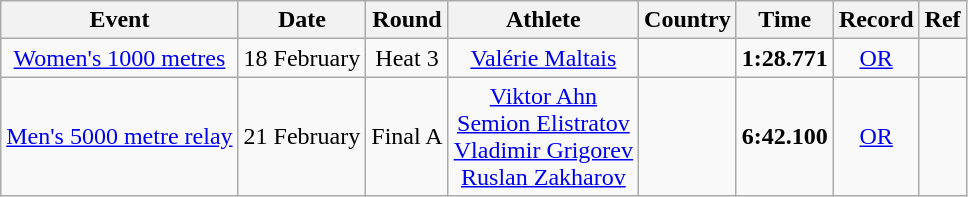<table class="wikitable sortable" style="text-align:center">
<tr>
<th>Event</th>
<th>Date</th>
<th>Round</th>
<th>Athlete</th>
<th>Country</th>
<th>Time</th>
<th>Record</th>
<th>Ref</th>
</tr>
<tr>
<td><a href='#'>Women's 1000 metres</a></td>
<td>18 February</td>
<td>Heat 3</td>
<td><a href='#'>Valérie Maltais</a></td>
<td></td>
<td><strong>1:28.771</strong></td>
<td><a href='#'>OR</a></td>
<td></td>
</tr>
<tr>
<td><a href='#'>Men's 5000 metre relay</a></td>
<td>21 February</td>
<td>Final A</td>
<td><a href='#'>Viktor Ahn</a><br><a href='#'>Semion Elistratov</a><br><a href='#'>Vladimir Grigorev</a><br><a href='#'>Ruslan Zakharov</a></td>
<td></td>
<td><strong>6:42.100</strong></td>
<td><a href='#'>OR</a></td>
<td></td>
</tr>
</table>
